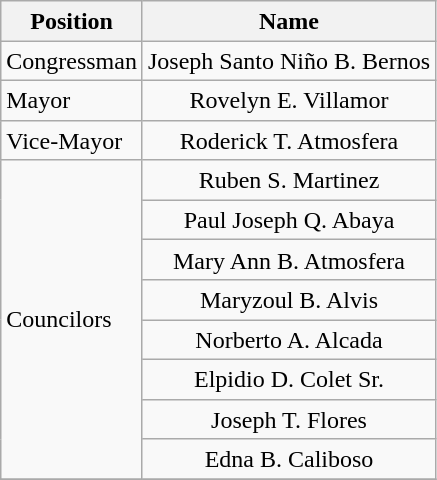<table class="wikitable" style="line-height:1.20em; font-size:100%;">
<tr>
<th>Position</th>
<th>Name</th>
</tr>
<tr>
<td>Congressman</td>
<td style="text-align:center;">Joseph Santo Niño B. Bernos</td>
</tr>
<tr>
<td>Mayor</td>
<td style="text-align:center;">Rovelyn E. Villamor</td>
</tr>
<tr>
<td>Vice-Mayor</td>
<td style="text-align:center;">Roderick T. Atmosfera</td>
</tr>
<tr>
<td rowspan=8>Councilors</td>
<td style="text-align:center;">Ruben S. Martinez</td>
</tr>
<tr>
<td style="text-align:center;">Paul Joseph Q. Abaya</td>
</tr>
<tr>
<td style="text-align:center;">Mary Ann B. Atmosfera</td>
</tr>
<tr>
<td style="text-align:center;">Maryzoul B. Alvis</td>
</tr>
<tr>
<td style="text-align:center;">Norberto A. Alcada</td>
</tr>
<tr>
<td style="text-align:center;">Elpidio D. Colet Sr.</td>
</tr>
<tr>
<td style="text-align:center;">Joseph T. Flores</td>
</tr>
<tr>
<td style="text-align:center;">Edna B. Caliboso</td>
</tr>
<tr>
</tr>
</table>
